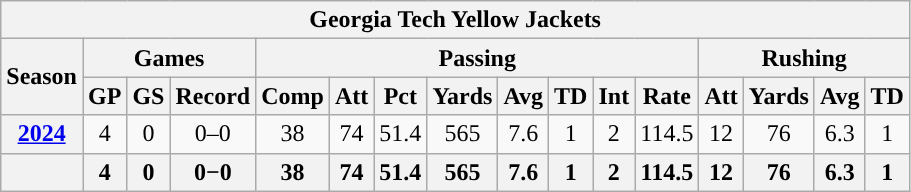<table class="wikitable" style="text-align:center;">
<tr>
<th colspan="16">Georgia Tech Yellow Jackets</th>
</tr>
<tr>
<th rowspan="2">Season</th>
<th colspan="3">Games</th>
<th colspan="8">Passing</th>
<th colspan="4">Rushing</th>
</tr>
<tr>
<th>GP</th>
<th>GS</th>
<th>Record</th>
<th>Comp</th>
<th>Att</th>
<th>Pct</th>
<th>Yards</th>
<th>Avg</th>
<th>TD</th>
<th>Int</th>
<th>Rate</th>
<th>Att</th>
<th>Yards</th>
<th>Avg</th>
<th>TD</th>
</tr>
<tr>
<th><a href='#'>2024</a></th>
<td>4</td>
<td>0</td>
<td>0–0</td>
<td>38</td>
<td>74</td>
<td>51.4</td>
<td>565</td>
<td>7.6</td>
<td>1</td>
<td>2</td>
<td>114.5</td>
<td>12</td>
<td>76</td>
<td>6.3</td>
<td>1</td>
</tr>
<tr>
<th></th>
<th>4</th>
<th>0</th>
<th>0−0</th>
<th>38</th>
<th>74</th>
<th>51.4</th>
<th>565</th>
<th>7.6</th>
<th>1</th>
<th>2</th>
<th>114.5</th>
<th>12</th>
<th>76</th>
<th>6.3</th>
<th>1</th>
</tr>
</table>
